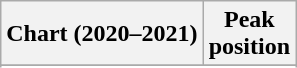<table class="wikitable sortable plainrowheaders" style="text-align:center">
<tr>
<th scope="col">Chart (2020–2021)</th>
<th scope="col">Peak<br>position</th>
</tr>
<tr>
</tr>
<tr>
</tr>
<tr>
</tr>
<tr>
</tr>
<tr>
</tr>
</table>
